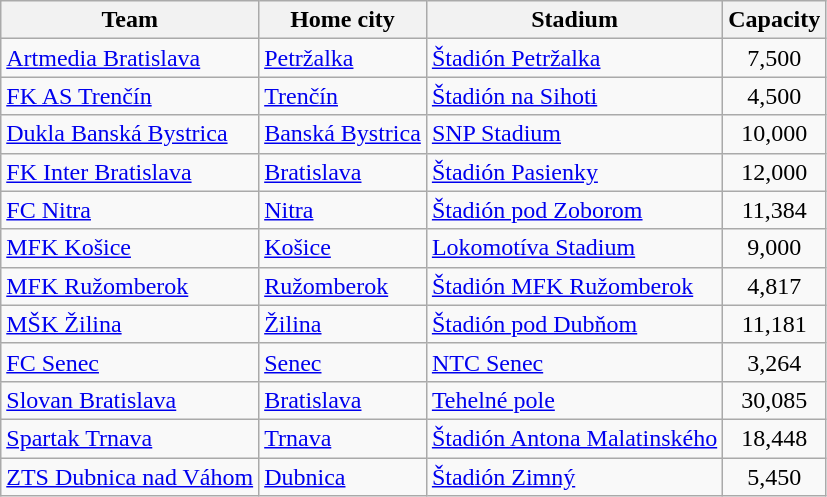<table class="wikitable sortable">
<tr>
<th>Team</th>
<th>Home city</th>
<th>Stadium</th>
<th>Capacity</th>
</tr>
<tr>
<td><a href='#'>Artmedia Bratislava</a></td>
<td><a href='#'>Petržalka</a></td>
<td><a href='#'>Štadión Petržalka</a></td>
<td align="center">7,500</td>
</tr>
<tr>
<td><a href='#'>FK AS Trenčín</a></td>
<td><a href='#'>Trenčín</a></td>
<td><a href='#'>Štadión na Sihoti</a></td>
<td align="center">4,500</td>
</tr>
<tr>
<td><a href='#'>Dukla Banská Bystrica</a></td>
<td><a href='#'>Banská Bystrica</a></td>
<td><a href='#'>SNP Stadium</a></td>
<td align="center">10,000</td>
</tr>
<tr>
<td><a href='#'>FK Inter Bratislava</a></td>
<td><a href='#'>Bratislava</a></td>
<td><a href='#'>Štadión Pasienky</a></td>
<td align="center">12,000</td>
</tr>
<tr>
<td><a href='#'>FC Nitra</a></td>
<td><a href='#'>Nitra</a></td>
<td><a href='#'>Štadión pod Zoborom</a></td>
<td align="center">11,384</td>
</tr>
<tr>
<td><a href='#'>MFK Košice</a></td>
<td><a href='#'>Košice</a></td>
<td><a href='#'>Lokomotíva Stadium</a></td>
<td align="center">9,000</td>
</tr>
<tr>
<td><a href='#'>MFK Ružomberok</a></td>
<td><a href='#'>Ružomberok</a></td>
<td><a href='#'>Štadión MFK Ružomberok</a></td>
<td align="center">4,817</td>
</tr>
<tr>
<td><a href='#'>MŠK Žilina</a></td>
<td><a href='#'>Žilina</a></td>
<td><a href='#'>Štadión pod Dubňom</a></td>
<td align="center">11,181</td>
</tr>
<tr>
<td><a href='#'>FC Senec</a></td>
<td><a href='#'>Senec</a></td>
<td><a href='#'>NTC Senec</a></td>
<td align="center">3,264</td>
</tr>
<tr>
<td><a href='#'>Slovan Bratislava</a></td>
<td><a href='#'>Bratislava</a></td>
<td><a href='#'>Tehelné pole</a></td>
<td align="center">30,085</td>
</tr>
<tr>
<td><a href='#'>Spartak Trnava</a></td>
<td><a href='#'>Trnava</a></td>
<td><a href='#'>Štadión Antona Malatinského</a></td>
<td align="center">18,448</td>
</tr>
<tr>
<td><a href='#'>ZTS Dubnica nad Váhom</a></td>
<td><a href='#'>Dubnica</a></td>
<td><a href='#'>Štadión Zimný</a></td>
<td align="center">5,450</td>
</tr>
</table>
